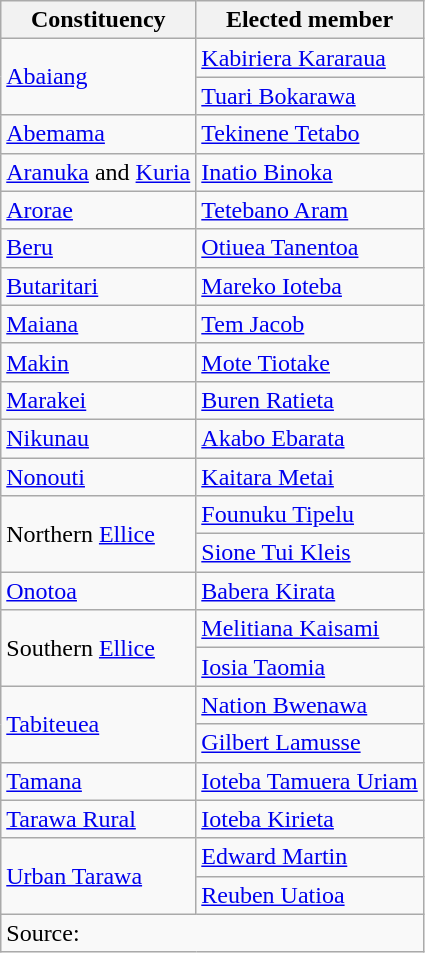<table class=wikitable>
<tr>
<th>Constituency</th>
<th>Elected member</th>
</tr>
<tr>
<td rowspan=2><a href='#'>Abaiang</a></td>
<td><a href='#'>Kabiriera Kararaua</a></td>
</tr>
<tr>
<td><a href='#'>Tuari Bokarawa</a></td>
</tr>
<tr>
<td><a href='#'>Abemama</a></td>
<td><a href='#'>Tekinene Tetabo</a></td>
</tr>
<tr>
<td><a href='#'>Aranuka</a> and <a href='#'>Kuria</a></td>
<td><a href='#'>Inatio Binoka</a></td>
</tr>
<tr>
<td><a href='#'>Arorae</a></td>
<td><a href='#'>Tetebano Aram</a></td>
</tr>
<tr>
<td><a href='#'>Beru</a></td>
<td><a href='#'>Otiuea Tanentoa</a></td>
</tr>
<tr>
<td><a href='#'>Butaritari</a></td>
<td><a href='#'>Mareko Ioteba</a></td>
</tr>
<tr>
<td><a href='#'>Maiana</a></td>
<td><a href='#'>Tem Jacob</a></td>
</tr>
<tr>
<td><a href='#'>Makin</a></td>
<td><a href='#'>Mote Tiotake</a></td>
</tr>
<tr>
<td><a href='#'>Marakei</a></td>
<td><a href='#'>Buren Ratieta</a></td>
</tr>
<tr>
<td><a href='#'>Nikunau</a></td>
<td><a href='#'>Akabo Ebarata</a></td>
</tr>
<tr>
<td><a href='#'>Nonouti</a></td>
<td><a href='#'>Kaitara Metai</a></td>
</tr>
<tr>
<td rowspan=2>Northern <a href='#'>Ellice</a></td>
<td><a href='#'>Founuku Tipelu</a></td>
</tr>
<tr>
<td><a href='#'>Sione Tui Kleis</a></td>
</tr>
<tr>
<td><a href='#'>Onotoa</a></td>
<td><a href='#'>Babera Kirata</a></td>
</tr>
<tr>
<td rowspan=2>Southern <a href='#'>Ellice</a></td>
<td><a href='#'>Melitiana Kaisami</a></td>
</tr>
<tr>
<td><a href='#'>Iosia Taomia</a></td>
</tr>
<tr>
<td rowspan=2><a href='#'>Tabiteuea</a></td>
<td><a href='#'>Nation Bwenawa</a></td>
</tr>
<tr>
<td><a href='#'>Gilbert Lamusse</a></td>
</tr>
<tr>
<td><a href='#'>Tamana</a></td>
<td><a href='#'>Ioteba Tamuera Uriam</a></td>
</tr>
<tr>
<td><a href='#'>Tarawa Rural</a></td>
<td><a href='#'>Ioteba Kirieta</a></td>
</tr>
<tr>
<td rowspan=2><a href='#'>Urban Tarawa</a></td>
<td><a href='#'>Edward Martin</a></td>
</tr>
<tr>
<td><a href='#'>Reuben Uatioa</a></td>
</tr>
<tr>
<td colspan=2>Source: </td>
</tr>
</table>
